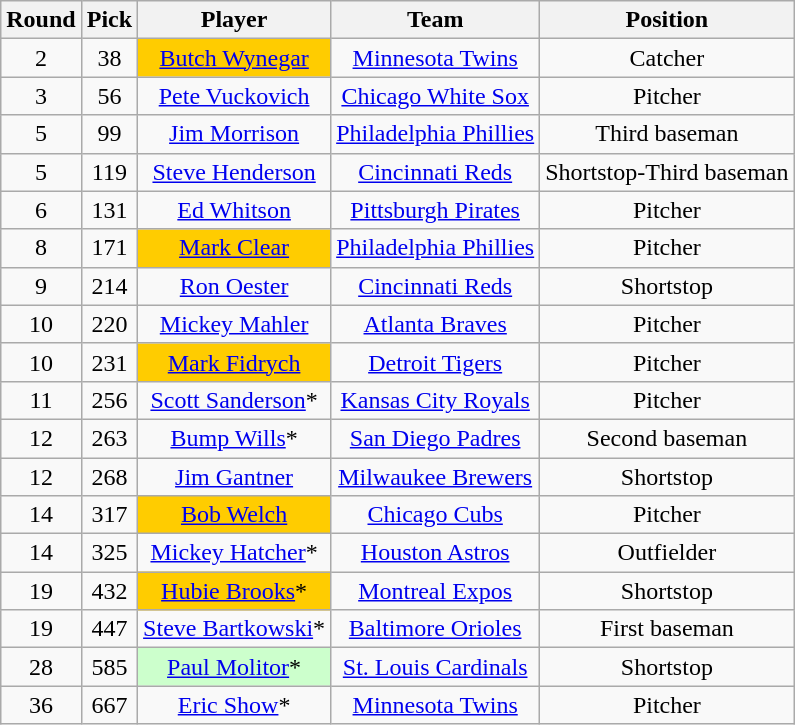<table class="wikitable sortable" style="text-align:center;" border="1">
<tr>
<th>Round</th>
<th>Pick</th>
<th>Player</th>
<th>Team</th>
<th>Position</th>
</tr>
<tr>
<td>2</td>
<td>38</td>
<td bgcolor="#FFCC00"><a href='#'>Butch Wynegar</a></td>
<td><a href='#'>Minnesota Twins</a></td>
<td>Catcher</td>
</tr>
<tr>
<td>3</td>
<td>56</td>
<td><a href='#'>Pete Vuckovich</a></td>
<td><a href='#'>Chicago White Sox</a></td>
<td>Pitcher</td>
</tr>
<tr>
<td>5</td>
<td>99</td>
<td><a href='#'>Jim Morrison</a></td>
<td><a href='#'>Philadelphia Phillies</a></td>
<td>Third baseman</td>
</tr>
<tr>
<td>5</td>
<td>119</td>
<td><a href='#'>Steve Henderson</a></td>
<td><a href='#'>Cincinnati Reds</a></td>
<td>Shortstop-Third baseman</td>
</tr>
<tr>
<td>6</td>
<td>131</td>
<td><a href='#'>Ed Whitson</a></td>
<td><a href='#'>Pittsburgh Pirates</a></td>
<td>Pitcher</td>
</tr>
<tr>
<td>8</td>
<td>171</td>
<td bgcolor="#FFCC00"><a href='#'>Mark Clear</a></td>
<td><a href='#'>Philadelphia Phillies</a></td>
<td>Pitcher</td>
</tr>
<tr>
<td>9</td>
<td>214</td>
<td><a href='#'>Ron Oester</a></td>
<td><a href='#'>Cincinnati Reds</a></td>
<td>Shortstop</td>
</tr>
<tr>
<td>10</td>
<td>220</td>
<td><a href='#'>Mickey Mahler</a></td>
<td><a href='#'>Atlanta Braves</a></td>
<td>Pitcher</td>
</tr>
<tr>
<td>10</td>
<td>231</td>
<td bgcolor="#FFCC00"><a href='#'>Mark Fidrych</a></td>
<td><a href='#'>Detroit Tigers</a></td>
<td>Pitcher</td>
</tr>
<tr>
<td>11</td>
<td>256</td>
<td><a href='#'>Scott Sanderson</a>*</td>
<td><a href='#'>Kansas City Royals</a></td>
<td>Pitcher</td>
</tr>
<tr>
<td>12</td>
<td>263</td>
<td><a href='#'>Bump Wills</a>*</td>
<td><a href='#'>San Diego Padres</a></td>
<td>Second baseman</td>
</tr>
<tr>
<td>12</td>
<td>268</td>
<td><a href='#'>Jim Gantner</a></td>
<td><a href='#'>Milwaukee Brewers</a></td>
<td>Shortstop</td>
</tr>
<tr>
<td>14</td>
<td>317</td>
<td bgcolor="#FFCC00"><a href='#'>Bob Welch</a></td>
<td><a href='#'>Chicago Cubs</a></td>
<td>Pitcher</td>
</tr>
<tr>
<td>14</td>
<td>325</td>
<td><a href='#'>Mickey Hatcher</a>*</td>
<td><a href='#'>Houston Astros</a></td>
<td>Outfielder</td>
</tr>
<tr>
<td>19</td>
<td>432</td>
<td bgcolor="#FFCC00"><a href='#'>Hubie Brooks</a>*</td>
<td><a href='#'>Montreal Expos</a></td>
<td>Shortstop</td>
</tr>
<tr>
<td>19</td>
<td>447</td>
<td><a href='#'>Steve Bartkowski</a>*</td>
<td><a href='#'>Baltimore Orioles</a></td>
<td>First baseman</td>
</tr>
<tr>
<td>28</td>
<td>585</td>
<td bgcolor="#CCFFCC"><a href='#'>Paul Molitor</a>*</td>
<td><a href='#'>St. Louis Cardinals</a></td>
<td>Shortstop</td>
</tr>
<tr>
<td>36</td>
<td>667</td>
<td><a href='#'>Eric Show</a>*</td>
<td><a href='#'>Minnesota Twins</a></td>
<td>Pitcher</td>
</tr>
</table>
